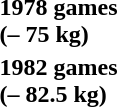<table>
<tr>
<td><strong>1978 games<br>(– 75 kg)</strong></td>
<td></td>
<td></td>
<td></td>
</tr>
<tr>
<td><strong>1982 games<br>(– 82.5 kg)</strong></td>
<td></td>
<td></td>
<td></td>
</tr>
</table>
